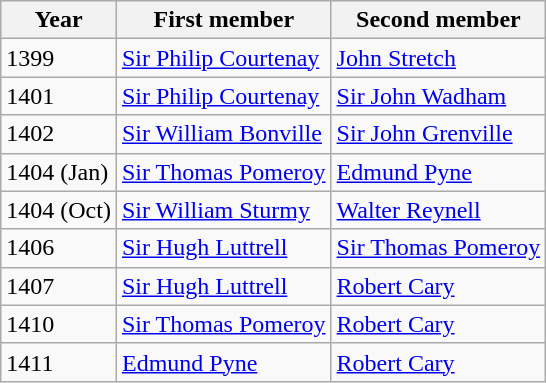<table class="wikitable">
<tr>
<th>Year</th>
<th>First member</th>
<th>Second member</th>
</tr>
<tr>
<td>1399</td>
<td><a href='#'>Sir Philip Courtenay</a></td>
<td><a href='#'>John Stretch</a></td>
</tr>
<tr>
<td>1401</td>
<td><a href='#'>Sir Philip Courtenay</a></td>
<td><a href='#'>Sir John Wadham</a></td>
</tr>
<tr>
<td>1402</td>
<td><a href='#'>Sir William Bonville</a></td>
<td><a href='#'>Sir John Grenville</a></td>
</tr>
<tr>
<td>1404 (Jan)</td>
<td><a href='#'>Sir Thomas Pomeroy</a></td>
<td><a href='#'>Edmund Pyne</a></td>
</tr>
<tr>
<td>1404 (Oct)</td>
<td><a href='#'>Sir William Sturmy</a></td>
<td><a href='#'>Walter Reynell</a></td>
</tr>
<tr>
<td>1406</td>
<td><a href='#'>Sir Hugh Luttrell</a></td>
<td><a href='#'>Sir Thomas Pomeroy</a></td>
</tr>
<tr>
<td>1407</td>
<td><a href='#'>Sir Hugh Luttrell</a></td>
<td><a href='#'>Robert Cary</a></td>
</tr>
<tr>
<td>1410</td>
<td><a href='#'>Sir Thomas Pomeroy</a></td>
<td><a href='#'>Robert Cary</a></td>
</tr>
<tr>
<td>1411</td>
<td><a href='#'>Edmund Pyne</a></td>
<td><a href='#'>Robert Cary</a></td>
</tr>
</table>
